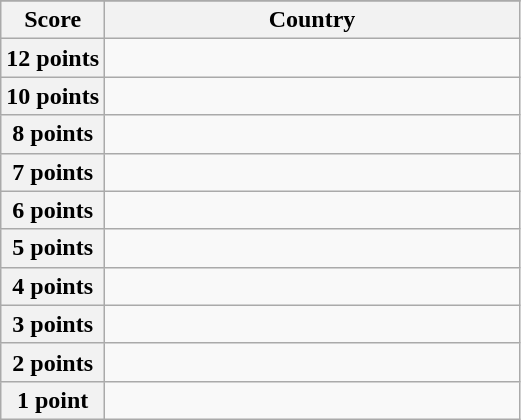<table class="wikitable">
<tr>
</tr>
<tr>
<th scope="col" width="20%">Score</th>
<th scope="col">Country</th>
</tr>
<tr>
<th scope="row">12 points</th>
<td></td>
</tr>
<tr>
<th scope="row">10 points</th>
<td></td>
</tr>
<tr>
<th scope="row">8 points</th>
<td></td>
</tr>
<tr>
<th scope="row">7 points</th>
<td></td>
</tr>
<tr>
<th scope="row">6 points</th>
<td></td>
</tr>
<tr>
<th scope="row">5 points</th>
<td></td>
</tr>
<tr>
<th scope="row">4 points</th>
<td></td>
</tr>
<tr>
<th scope="row">3 points</th>
<td></td>
</tr>
<tr>
<th scope="row">2 points</th>
<td></td>
</tr>
<tr>
<th scope="row">1 point</th>
<td></td>
</tr>
</table>
